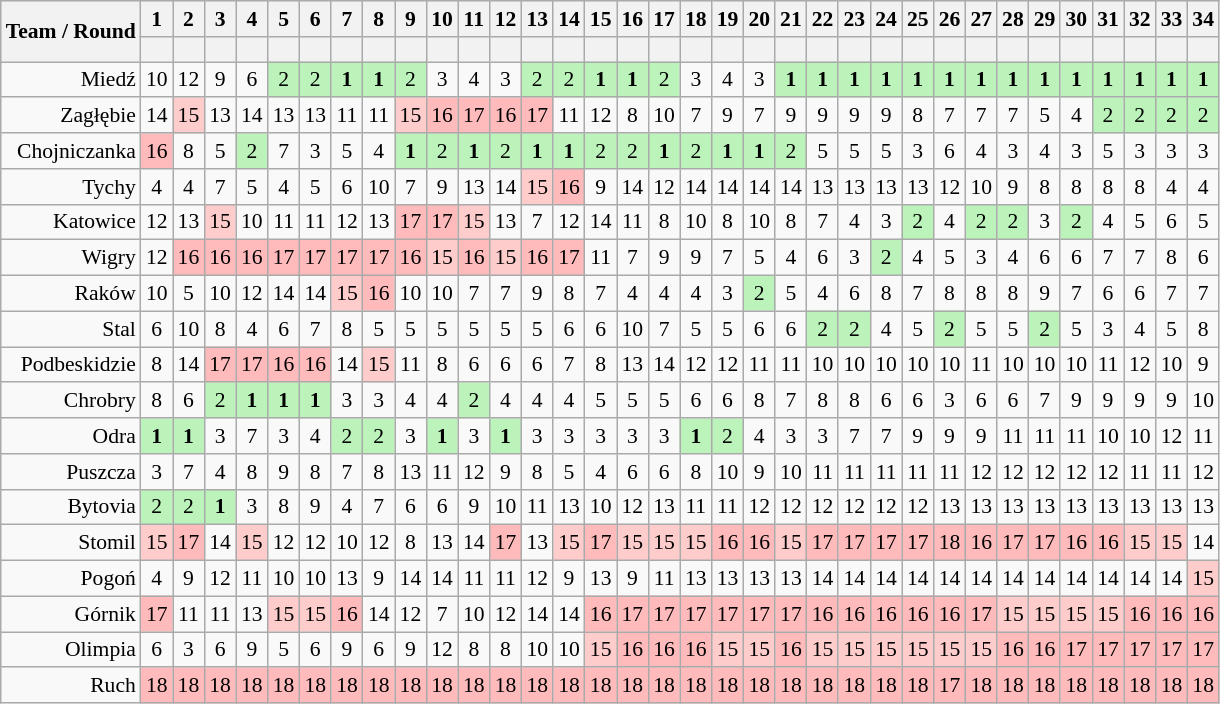<table class="wikitable sortable" style="text-align: center; font-size: 90%">
<tr style="background:#EFEFEF">
<th rowspan=2>Team / Round</th>
<th>1</th>
<th>2</th>
<th>3</th>
<th>4</th>
<th>5</th>
<th>6</th>
<th>7</th>
<th>8</th>
<th>9</th>
<th>10</th>
<th>11</th>
<th>12</th>
<th>13</th>
<th>14</th>
<th>15</th>
<th>16</th>
<th>17</th>
<th>18</th>
<th>19</th>
<th>20</th>
<th>21</th>
<th>22</th>
<th>23</th>
<th>24</th>
<th>25</th>
<th>26</th>
<th>27</th>
<th>28</th>
<th>29</th>
<th>30</th>
<th>31</th>
<th>32</th>
<th>33</th>
<th>34</th>
</tr>
<tr>
<th height="10"></th>
<th></th>
<th></th>
<th></th>
<th></th>
<th></th>
<th></th>
<th></th>
<th></th>
<th></th>
<th></th>
<th></th>
<th></th>
<th></th>
<th></th>
<th></th>
<th></th>
<th></th>
<th></th>
<th></th>
<th></th>
<th></th>
<th></th>
<th></th>
<th></th>
<th></th>
<th></th>
<th></th>
<th></th>
<th></th>
<th></th>
<th></th>
<th></th>
<th></th>
</tr>
<tr>
<td align="right">Miedź</td>
<td>10</td>
<td>12</td>
<td>9</td>
<td>6</td>
<td bgcolor="#BBF3BB">2</td>
<td bgcolor="#BBF3BB">2</td>
<td bgcolor="#BBF3BB"><strong>1</strong></td>
<td bgcolor="#BBF3BB"><strong>1</strong></td>
<td bgcolor="#BBF3BB">2</td>
<td>3</td>
<td>4</td>
<td>3</td>
<td bgcolor="#BBF3BB">2</td>
<td bgcolor="#BBF3BB">2</td>
<td bgcolor="#BBF3BB"><strong>1</strong></td>
<td bgcolor="#BBF3BB"><strong>1</strong></td>
<td bgcolor="#BBF3BB">2</td>
<td>3</td>
<td>4</td>
<td>3</td>
<td bgcolor="#BBF3BB"><strong>1</strong></td>
<td bgcolor="#BBF3BB"><strong>1</strong></td>
<td bgcolor="#BBF3BB"><strong>1</strong></td>
<td bgcolor="#BBF3BB"><strong>1</strong></td>
<td bgcolor="#BBF3BB"><strong>1</strong></td>
<td bgcolor="#BBF3BB"><strong>1</strong></td>
<td bgcolor="#BBF3BB"><strong>1</strong></td>
<td bgcolor="#BBF3BB"><strong>1</strong></td>
<td bgcolor="#BBF3BB"><strong>1</strong></td>
<td bgcolor="#BBF3BB"><strong>1</strong></td>
<td bgcolor="#BBF3BB"><strong>1</strong></td>
<td bgcolor="#BBF3BB"><strong>1</strong></td>
<td bgcolor="#BBF3BB"><strong>1</strong></td>
<td bgcolor="#BBF3BB"><strong>1</strong></td>
</tr>
<tr>
<td align="right">Zagłębie</td>
<td>14</td>
<td bgcolor="FFCCCC">15</td>
<td>13</td>
<td>14</td>
<td>13</td>
<td>13</td>
<td>11</td>
<td>11</td>
<td bgcolor="FFCCCC">15</td>
<td bgcolor="FFBBBB">16</td>
<td bgcolor="FFBBBB">17</td>
<td bgcolor="FFBBBB">16</td>
<td bgcolor="FFBBBB">17</td>
<td>11</td>
<td>12</td>
<td>8</td>
<td>10</td>
<td>7</td>
<td>9</td>
<td>7</td>
<td>9</td>
<td>9</td>
<td>9</td>
<td>9</td>
<td>8</td>
<td>7</td>
<td>7</td>
<td>7</td>
<td>5</td>
<td>4</td>
<td bgcolor="#BBF3BB">2</td>
<td bgcolor="#BBF3BB">2</td>
<td bgcolor="#BBF3BB">2</td>
<td bgcolor="#BBF3BB">2</td>
</tr>
<tr>
<td align="right">Chojniczanka</td>
<td bgcolor="FFBBBB">16</td>
<td>8</td>
<td>5</td>
<td bgcolor="#BBF3BB">2</td>
<td>7</td>
<td>3</td>
<td>5</td>
<td>4</td>
<td bgcolor="#BBF3BB"><strong>1</strong></td>
<td bgcolor="#BBF3BB">2</td>
<td bgcolor="#BBF3BB"><strong>1</strong></td>
<td bgcolor="#BBF3BB">2</td>
<td bgcolor="#BBF3BB"><strong>1</strong></td>
<td bgcolor="#BBF3BB"><strong>1</strong></td>
<td bgcolor="#BBF3BB">2</td>
<td bgcolor="#BBF3BB">2</td>
<td bgcolor="#BBF3BB"><strong>1</strong></td>
<td bgcolor="#BBF3BB">2</td>
<td bgcolor="#BBF3BB"><strong>1</strong></td>
<td bgcolor="#BBF3BB"><strong>1</strong></td>
<td bgcolor="#BBF3BB">2</td>
<td>5</td>
<td>5</td>
<td>5</td>
<td>3</td>
<td>6</td>
<td>4</td>
<td>3</td>
<td>4</td>
<td>3</td>
<td>5</td>
<td>3</td>
<td>3</td>
<td>3</td>
</tr>
<tr>
<td align="right">Tychy</td>
<td>4</td>
<td>4</td>
<td>7</td>
<td>5</td>
<td>4</td>
<td>5</td>
<td>6</td>
<td>10</td>
<td>7</td>
<td>9</td>
<td>13</td>
<td>14</td>
<td bgcolor="FFCCCC">15</td>
<td bgcolor="FFBBBB">16</td>
<td>9</td>
<td>14</td>
<td>12</td>
<td>14</td>
<td>14</td>
<td>14</td>
<td>14</td>
<td>13</td>
<td>13</td>
<td>13</td>
<td>13</td>
<td>12</td>
<td>10</td>
<td>9</td>
<td>8</td>
<td>8</td>
<td>8</td>
<td>8</td>
<td>4</td>
<td>4</td>
</tr>
<tr>
<td align="right">Katowice</td>
<td>12</td>
<td>13</td>
<td bgcolor="FFCCCC">15</td>
<td>10</td>
<td>11</td>
<td>11</td>
<td>12</td>
<td>13</td>
<td bgcolor="FFBBBB">17</td>
<td bgcolor="FFBBBB">17</td>
<td bgcolor="FFCCCC">15</td>
<td>13</td>
<td>7</td>
<td>12</td>
<td>14</td>
<td>11</td>
<td>8</td>
<td>10</td>
<td>8</td>
<td>10</td>
<td>8</td>
<td>7</td>
<td>4</td>
<td>3</td>
<td bgcolor="#BBF3BB">2</td>
<td>4</td>
<td bgcolor="#BBF3BB">2</td>
<td bgcolor="#BBF3BB">2</td>
<td>3</td>
<td bgcolor="#BBF3BB">2</td>
<td>4</td>
<td>5</td>
<td>6</td>
<td>5</td>
</tr>
<tr>
<td align="right">Wigry</td>
<td>12</td>
<td bgcolor="FFBBBB">16</td>
<td bgcolor="FFBBBB">16</td>
<td bgcolor="FFBBBB">16</td>
<td bgcolor="FFBBBB">17</td>
<td bgcolor="FFBBBB">17</td>
<td bgcolor="FFBBBB">17</td>
<td bgcolor="FFBBBB">17</td>
<td bgcolor="FFBBBB">16</td>
<td bgcolor="FFCCCC">15</td>
<td bgcolor="FFBBBB">16</td>
<td bgcolor="FFCCCC">15</td>
<td bgcolor="FFBBBB">16</td>
<td bgcolor="FFBBBB">17</td>
<td>11</td>
<td>7</td>
<td>9</td>
<td>9</td>
<td>7</td>
<td>5</td>
<td>4</td>
<td>6</td>
<td>3</td>
<td bgcolor="#BBF3BB">2</td>
<td>4</td>
<td>5</td>
<td>3</td>
<td>4</td>
<td>6</td>
<td>6</td>
<td>7</td>
<td>7</td>
<td>8</td>
<td>6</td>
</tr>
<tr>
<td align="right">Raków</td>
<td>10</td>
<td>5</td>
<td>10</td>
<td>12</td>
<td>14</td>
<td>14</td>
<td bgcolor="FFCCCC">15</td>
<td bgcolor="FFBBBB">16</td>
<td>10</td>
<td>10</td>
<td>7</td>
<td>7</td>
<td>9</td>
<td>8</td>
<td>7</td>
<td>4</td>
<td>4</td>
<td>4</td>
<td>3</td>
<td bgcolor="#BBF3BB">2</td>
<td>5</td>
<td>4</td>
<td>6</td>
<td>8</td>
<td>7</td>
<td>8</td>
<td>8</td>
<td>8</td>
<td>9</td>
<td>7</td>
<td>6</td>
<td>6</td>
<td>7</td>
<td>7</td>
</tr>
<tr>
<td align="right">Stal</td>
<td>6</td>
<td>10</td>
<td>8</td>
<td>4</td>
<td>6</td>
<td>7</td>
<td>8</td>
<td>5</td>
<td>5</td>
<td>5</td>
<td>5</td>
<td>5</td>
<td>5</td>
<td>6</td>
<td>6</td>
<td>10</td>
<td>7</td>
<td>5</td>
<td>5</td>
<td>6</td>
<td>6</td>
<td bgcolor="#BBF3BB">2</td>
<td bgcolor="#BBF3BB">2</td>
<td>4</td>
<td>5</td>
<td bgcolor="#BBF3BB">2</td>
<td>5</td>
<td>5</td>
<td bgcolor="#BBF3BB">2</td>
<td>5</td>
<td>3</td>
<td>4</td>
<td>5</td>
<td>8</td>
</tr>
<tr>
<td align="right">Podbeskidzie</td>
<td>8</td>
<td>14</td>
<td bgcolor="FFBBBB">17</td>
<td bgcolor="FFBBBB">17</td>
<td bgcolor="FFBBBB">16</td>
<td bgcolor="FFBBBB">16</td>
<td>14</td>
<td bgcolor="FFCCCC">15</td>
<td>11</td>
<td>8</td>
<td>6</td>
<td>6</td>
<td>6</td>
<td>7</td>
<td>8</td>
<td>13</td>
<td>14</td>
<td>12</td>
<td>12</td>
<td>11</td>
<td>11</td>
<td>10</td>
<td>10</td>
<td>10</td>
<td>10</td>
<td>10</td>
<td>11</td>
<td>10</td>
<td>10</td>
<td>10</td>
<td>11</td>
<td>12</td>
<td>10</td>
<td>9</td>
</tr>
<tr>
<td align="right">Chrobry</td>
<td>8</td>
<td>6</td>
<td bgcolor="#BBF3BB">2</td>
<td bgcolor="#BBF3BB"><strong>1</strong></td>
<td bgcolor="#BBF3BB"><strong>1</strong></td>
<td bgcolor="#BBF3BB"><strong>1</strong></td>
<td>3</td>
<td>3</td>
<td>4</td>
<td>4</td>
<td bgcolor="#BBF3BB">2</td>
<td>4</td>
<td>4</td>
<td>4</td>
<td>5</td>
<td>5</td>
<td>5</td>
<td>6</td>
<td>6</td>
<td>8</td>
<td>7</td>
<td>8</td>
<td>8</td>
<td>6</td>
<td>6</td>
<td>3</td>
<td>6</td>
<td>6</td>
<td>7</td>
<td>9</td>
<td>9</td>
<td>9</td>
<td>9</td>
<td>10</td>
</tr>
<tr>
<td align="right">Odra</td>
<td bgcolor="#BBF3BB"><strong>1</strong></td>
<td bgcolor="#BBF3BB"><strong>1</strong></td>
<td>3</td>
<td>7</td>
<td>3</td>
<td>4</td>
<td bgcolor="#BBF3BB">2</td>
<td bgcolor="#BBF3BB">2</td>
<td>3</td>
<td bgcolor="#BBF3BB"><strong>1</strong></td>
<td>3</td>
<td bgcolor="#BBF3BB"><strong>1</strong></td>
<td>3</td>
<td>3</td>
<td>3</td>
<td>3</td>
<td>3</td>
<td bgcolor="#BBF3BB"><strong>1</strong></td>
<td bgcolor="#BBF3BB">2</td>
<td>4</td>
<td>3</td>
<td>3</td>
<td>7</td>
<td>7</td>
<td>9</td>
<td>9</td>
<td>9</td>
<td>11</td>
<td>11</td>
<td>11</td>
<td>10</td>
<td>10</td>
<td>12</td>
<td>11</td>
</tr>
<tr>
<td align="right">Puszcza</td>
<td>3</td>
<td>7</td>
<td>4</td>
<td>8</td>
<td>9</td>
<td>8</td>
<td>7</td>
<td>8</td>
<td>13</td>
<td>11</td>
<td>12</td>
<td>9</td>
<td>8</td>
<td>5</td>
<td>4</td>
<td>6</td>
<td>6</td>
<td>8</td>
<td>10</td>
<td>9</td>
<td>10</td>
<td>11</td>
<td>11</td>
<td>11</td>
<td>11</td>
<td>11</td>
<td>12</td>
<td>12</td>
<td>12</td>
<td>12</td>
<td>12</td>
<td>11</td>
<td>11</td>
<td>12</td>
</tr>
<tr>
<td align="right">Bytovia</td>
<td bgcolor="#BBF3BB">2</td>
<td bgcolor="#BBF3BB">2</td>
<td bgcolor="#BBF3BB"><strong>1</strong></td>
<td>3</td>
<td>8</td>
<td>9</td>
<td>4</td>
<td>7</td>
<td>6</td>
<td>6</td>
<td>9</td>
<td>10</td>
<td>11</td>
<td>13</td>
<td>10</td>
<td>12</td>
<td>13</td>
<td>11</td>
<td>11</td>
<td>12</td>
<td>12</td>
<td>12</td>
<td>12</td>
<td>12</td>
<td>12</td>
<td>13</td>
<td>13</td>
<td>13</td>
<td>13</td>
<td>13</td>
<td>13</td>
<td>13</td>
<td>13</td>
<td>13</td>
</tr>
<tr>
<td align="right">Stomil</td>
<td bgcolor="FFCCCC">15</td>
<td bgcolor="FFBBBB">17</td>
<td>14</td>
<td bgcolor="FFCCCC">15</td>
<td>12</td>
<td>12</td>
<td>10</td>
<td>12</td>
<td>8</td>
<td>13</td>
<td>14</td>
<td bgcolor="FFBBBB">17</td>
<td>13</td>
<td bgcolor="FFCCCC">15</td>
<td bgcolor="FFBBBB">17</td>
<td bgcolor="FFCCCC">15</td>
<td bgcolor="FFCCCC">15</td>
<td bgcolor="FFCCCC">15</td>
<td bgcolor="FFBBBB">16</td>
<td bgcolor="FFBBBB">16</td>
<td bgcolor="FFCCCC">15</td>
<td bgcolor="FFBBBB">17</td>
<td bgcolor="FFBBBB">17</td>
<td bgcolor="FFBBBB">17</td>
<td bgcolor="FFBBBB">17</td>
<td bgcolor="FFBBBB">18</td>
<td bgcolor="FFBBBB">16</td>
<td bgcolor="FFBBBB">17</td>
<td bgcolor="FFBBBB">17</td>
<td bgcolor="FFBBBB">16</td>
<td bgcolor="FFBBBB">16</td>
<td bgcolor="FFCCCC">15</td>
<td bgcolor="FFCCCC">15</td>
<td>14</td>
</tr>
<tr>
<td align="right">Pogoń</td>
<td>4</td>
<td>9</td>
<td>12</td>
<td>11</td>
<td>10</td>
<td>10</td>
<td>13</td>
<td>9</td>
<td>14</td>
<td>14</td>
<td>11</td>
<td>11</td>
<td>12</td>
<td>9</td>
<td>13</td>
<td>9</td>
<td>11</td>
<td>13</td>
<td>13</td>
<td>13</td>
<td>13</td>
<td>14</td>
<td>14</td>
<td>14</td>
<td>14</td>
<td>14</td>
<td>14</td>
<td>14</td>
<td>14</td>
<td>14</td>
<td>14</td>
<td>14</td>
<td>14</td>
<td bgcolor="FFCCCC">15</td>
</tr>
<tr>
<td align="right">Górnik</td>
<td bgcolor="FFBBBB">17</td>
<td>11</td>
<td>11</td>
<td>13</td>
<td bgcolor="FFCCCC">15</td>
<td bgcolor="FFCCCC">15</td>
<td bgcolor="FFBBBB">16</td>
<td>14</td>
<td>12</td>
<td>7</td>
<td>10</td>
<td>12</td>
<td>14</td>
<td>14</td>
<td bgcolor="FFBBBB">16</td>
<td bgcolor="FFBBBB">17</td>
<td bgcolor="FFBBBB">17</td>
<td bgcolor="FFBBBB">17</td>
<td bgcolor="FFBBBB">17</td>
<td bgcolor="FFBBBB">17</td>
<td bgcolor="FFBBBB">17</td>
<td bgcolor="FFBBBB">16</td>
<td bgcolor="FFBBBB">16</td>
<td bgcolor="FFBBBB">16</td>
<td bgcolor="FFBBBB">16</td>
<td bgcolor="FFBBBB">16</td>
<td bgcolor="FFBBBB">17</td>
<td bgcolor="FFCCCC">15</td>
<td bgcolor="FFCCCC">15</td>
<td bgcolor="FFCCCC">15</td>
<td bgcolor="FFCCCC">15</td>
<td bgcolor="FFBBBB">16</td>
<td bgcolor="FFBBBB">16</td>
<td bgcolor="FFBBBB">16</td>
</tr>
<tr>
<td align="right">Olimpia</td>
<td>6</td>
<td>3</td>
<td>6</td>
<td>9</td>
<td>5</td>
<td>6</td>
<td>9</td>
<td>6</td>
<td>9</td>
<td>12</td>
<td>8</td>
<td>8</td>
<td>10</td>
<td>10</td>
<td bgcolor="FFCCCC">15</td>
<td bgcolor="FFBBBB">16</td>
<td bgcolor="FFBBBB">16</td>
<td bgcolor="FFBBBB">16</td>
<td bgcolor="FFCCCC">15</td>
<td bgcolor="FFCCCC">15</td>
<td bgcolor="FFBBBB">16</td>
<td bgcolor="FFCCCC">15</td>
<td bgcolor="FFCCCC">15</td>
<td bgcolor="FFCCCC">15</td>
<td bgcolor="FFCCCC">15</td>
<td bgcolor="FFCCCC">15</td>
<td bgcolor="FFCCCC">15</td>
<td bgcolor="FFBBBB">16</td>
<td bgcolor="FFBBBB">16</td>
<td bgcolor="FFBBBB">17</td>
<td bgcolor="FFBBBB">17</td>
<td bgcolor="FFBBBB">17</td>
<td bgcolor="FFBBBB">17</td>
<td bgcolor="FFBBBB">17</td>
</tr>
<tr>
<td align="right">Ruch</td>
<td bgcolor="FFBBBB">18</td>
<td bgcolor="FFBBBB">18</td>
<td bgcolor="FFBBBB">18</td>
<td bgcolor="FFBBBB">18</td>
<td bgcolor="FFBBBB">18</td>
<td bgcolor="FFBBBB">18</td>
<td bgcolor="FFBBBB">18</td>
<td bgcolor="FFBBBB">18</td>
<td bgcolor="FFBBBB">18</td>
<td bgcolor="FFBBBB">18</td>
<td bgcolor="FFBBBB">18</td>
<td bgcolor="FFBBBB">18</td>
<td bgcolor="FFBBBB">18</td>
<td bgcolor="FFBBBB">18</td>
<td bgcolor="FFBBBB">18</td>
<td bgcolor="FFBBBB">18</td>
<td bgcolor="FFBBBB">18</td>
<td bgcolor="FFBBBB">18</td>
<td bgcolor="FFBBBB">18</td>
<td bgcolor="FFBBBB">18</td>
<td bgcolor="FFBBBB">18</td>
<td bgcolor="FFBBBB">18</td>
<td bgcolor="FFBBBB">18</td>
<td bgcolor="FFBBBB">18</td>
<td bgcolor="FFBBBB">18</td>
<td bgcolor="FFBBBB">17</td>
<td bgcolor="FFBBBB">18</td>
<td bgcolor="FFBBBB">18</td>
<td bgcolor="FFBBBB">18</td>
<td bgcolor="FFBBBB">18</td>
<td bgcolor="FFBBBB">18</td>
<td bgcolor="FFBBBB">18</td>
<td bgcolor="FFBBBB">18</td>
<td bgcolor="FFBBBB">18</td>
</tr>
</table>
